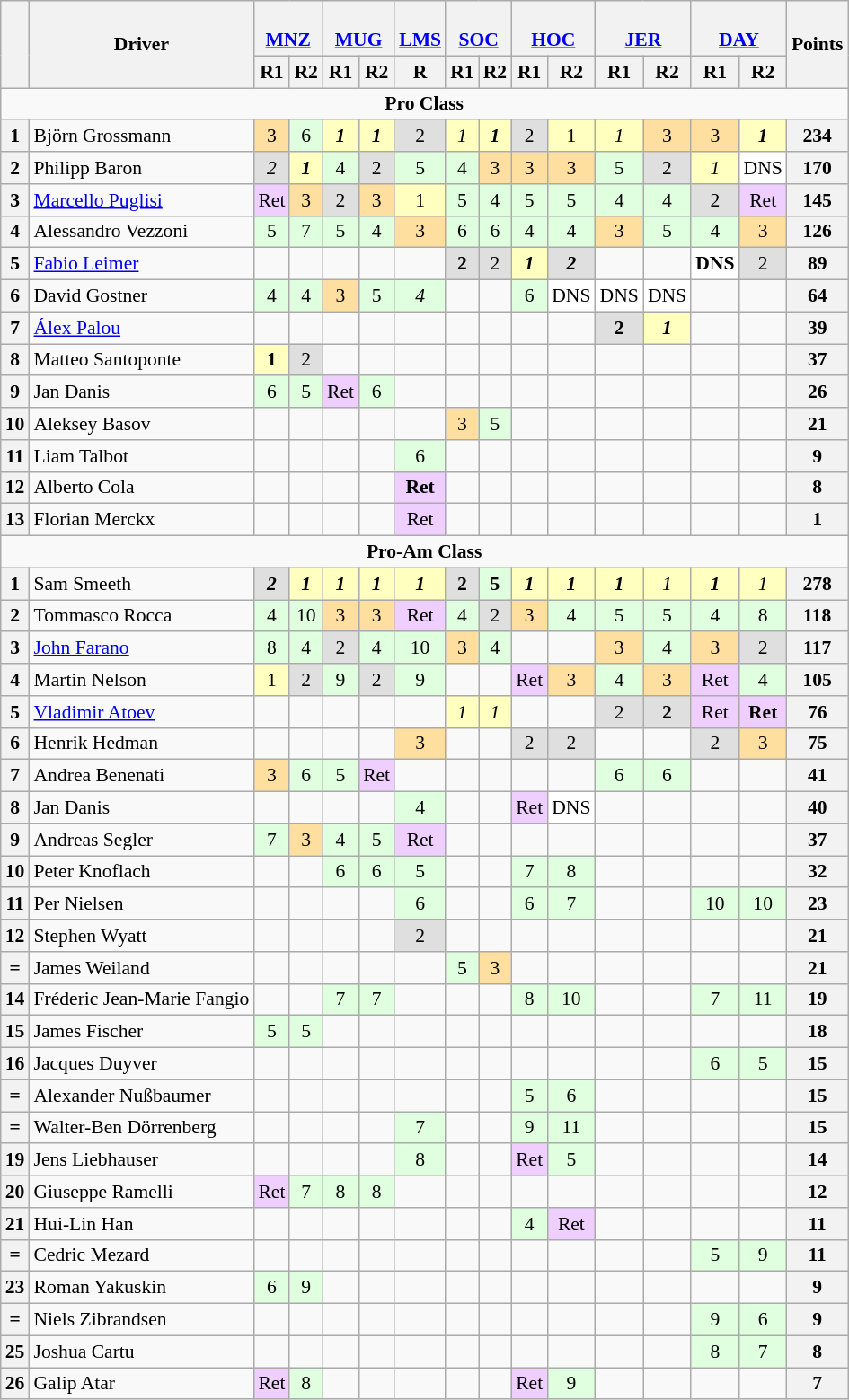<table class="wikitable" style="font-size:90%; text-align:center">
<tr style="background:#f9f9f9" valign="top">
<th rowspan=2 valign="middle"></th>
<th rowspan=2 valign="middle">Driver</th>
<th colspan=2><br><a href='#'>MNZ</a></th>
<th colspan=2><br><a href='#'>MUG</a></th>
<th><br><a href='#'>LMS</a></th>
<th colspan=2><br><a href='#'>SOC</a></th>
<th colspan=2><br><a href='#'>HOC</a></th>
<th colspan=2><br><a href='#'>JER</a></th>
<th colspan=2><br><a href='#'>DAY</a></th>
<th rowspan=2 valign="middle">Points</th>
</tr>
<tr>
<th>R1</th>
<th>R2</th>
<th>R1</th>
<th>R2</th>
<th>R</th>
<th>R1</th>
<th>R2</th>
<th>R1</th>
<th>R2</th>
<th>R1</th>
<th>R2</th>
<th>R1</th>
<th>R2</th>
</tr>
<tr>
<td colspan=16 align=center><strong>Pro Class</strong></td>
</tr>
<tr>
<th>1</th>
<td align=left> Björn Grossmann</td>
<td style="background:#ffdf9f;">3</td>
<td style="background:#dfffdf;">6</td>
<td style="background:#ffffbf;"><strong> <em>1</em> </strong></td>
<td style="background:#ffffbf;"><strong> <em>1</em> </strong></td>
<td style="background:#dfdfdf;">2</td>
<td style="background:#ffffbf;"><em>1</em></td>
<td style="background:#ffffbf;"><strong> <em>1</em> </strong></td>
<td style="background:#dfdfdf;">2</td>
<td style="background:#ffffbf;">1</td>
<td style="background:#ffffbf;"><em>1</em></td>
<td style="background:#ffdf9f;">3</td>
<td style="background:#ffdf9f;">3</td>
<td style="background:#ffffbf;"><strong> <em>1</em> </strong></td>
<th>234</th>
</tr>
<tr>
<th>2</th>
<td align=left> Philipp Baron</td>
<td style="background:#dfdfdf;"><em>2</em></td>
<td style="background:#ffffbf;"><strong> <em>1</em> </strong></td>
<td style="background:#dfffdf;">4</td>
<td style="background:#dfdfdf;">2</td>
<td style="background:#dfffdf;">5</td>
<td style="background:#dfffdf;">4</td>
<td style="background:#ffdf9f;">3</td>
<td style="background:#ffdf9f;">3</td>
<td style="background:#ffdf9f;">3</td>
<td style="background:#dfffdf;">5</td>
<td style="background:#dfdfdf;">2</td>
<td style="background:#ffffbf;"><em>1</em></td>
<td style="background:#ffffff;">DNS</td>
<th>170</th>
</tr>
<tr>
<th>3</th>
<td align=left> <a href='#'>Marcello Puglisi</a></td>
<td style="background:#efcfff;">Ret</td>
<td style="background:#ffdf9f;">3</td>
<td style="background:#dfdfdf;">2</td>
<td style="background:#ffdf9f;">3</td>
<td style="background:#ffffbf;">1</td>
<td style="background:#dfffdf;">5</td>
<td style="background:#dfffdf;">4</td>
<td style="background:#dfffdf;">5</td>
<td style="background:#dfffdf;">5</td>
<td style="background:#dfffdf;">4</td>
<td style="background:#dfffdf;">4</td>
<td style="background:#dfdfdf;">2</td>
<td style="background:#efcfff;">Ret</td>
<th>145</th>
</tr>
<tr>
<th>4</th>
<td align=left> Alessandro Vezzoni</td>
<td style="background:#dfffdf;">5</td>
<td style="background:#dfffdf;">7</td>
<td style="background:#dfffdf;">5</td>
<td style="background:#dfffdf;">4</td>
<td style="background:#ffdf9f;">3</td>
<td style="background:#dfffdf;">6</td>
<td style="background:#dfffdf;">6</td>
<td style="background:#dfffdf;">4</td>
<td style="background:#dfffdf;">4</td>
<td style="background:#ffdf9f;">3</td>
<td style="background:#dfffdf;">5</td>
<td style="background:#dfffdf;">4</td>
<td style="background:#ffdf9f;">3</td>
<th>126</th>
</tr>
<tr>
<th>5</th>
<td align=left> <a href='#'>Fabio Leimer</a></td>
<td></td>
<td></td>
<td></td>
<td></td>
<td></td>
<td style="background:#dfdfdf;"><strong>2</strong></td>
<td style="background:#dfdfdf;">2</td>
<td style="background:#ffffbf;"><strong> <em>1</em> </strong></td>
<td style="background:#dfdfdf;"><strong> <em>2</em> </strong></td>
<td></td>
<td></td>
<td style="background:#ffffff;"><strong>DNS</strong></td>
<td style="background:#dfdfdf;">2</td>
<th>89</th>
</tr>
<tr>
<th>6</th>
<td align=left> David Gostner</td>
<td style="background:#dfffdf;">4</td>
<td style="background:#dfffdf;">4</td>
<td style="background:#ffdf9f;">3</td>
<td style="background:#dfffdf;">5</td>
<td style="background:#dfffdf;"><em>4</em></td>
<td></td>
<td></td>
<td style="background:#dfffdf;">6</td>
<td style="background:#ffffff;">DNS</td>
<td style="background:#ffffff;">DNS</td>
<td style="background:#ffffff;">DNS</td>
<td></td>
<td></td>
<th>64</th>
</tr>
<tr>
<th>7</th>
<td align=left> <a href='#'>Álex Palou</a></td>
<td></td>
<td></td>
<td></td>
<td></td>
<td></td>
<td></td>
<td></td>
<td></td>
<td></td>
<td style="background:#dfdfdf;"><strong>2</strong></td>
<td style="background:#ffffbf;"><strong> <em>1</em> </strong></td>
<td></td>
<td></td>
<th>39</th>
</tr>
<tr>
<th>8</th>
<td align=left> Matteo Santoponte</td>
<td style="background:#ffffbf;"><strong>1</strong></td>
<td style="background:#dfdfdf;">2</td>
<td></td>
<td></td>
<td></td>
<td></td>
<td></td>
<td></td>
<td></td>
<td></td>
<td></td>
<td></td>
<td></td>
<th>37</th>
</tr>
<tr>
<th>9</th>
<td align=left> Jan Danis</td>
<td style="background:#dfffdf;">6</td>
<td style="background:#dfffdf;">5</td>
<td style="background:#efcfff;">Ret</td>
<td style="background:#dfffdf;">6</td>
<td></td>
<td></td>
<td></td>
<td></td>
<td></td>
<td></td>
<td></td>
<td></td>
<td></td>
<th>26</th>
</tr>
<tr>
<th>10</th>
<td align=left> Aleksey Basov</td>
<td></td>
<td></td>
<td></td>
<td></td>
<td></td>
<td style="background:#ffdf9f;">3</td>
<td style="background:#dfffdf;">5</td>
<td></td>
<td></td>
<td></td>
<td></td>
<td></td>
<td></td>
<th>21</th>
</tr>
<tr>
<th>11</th>
<td align=left> Liam Talbot</td>
<td></td>
<td></td>
<td></td>
<td></td>
<td style="background:#dfffdf;">6</td>
<td></td>
<td></td>
<td></td>
<td></td>
<td></td>
<td></td>
<td></td>
<td></td>
<th>9</th>
</tr>
<tr>
<th>12</th>
<td align=left> Alberto Cola</td>
<td></td>
<td></td>
<td></td>
<td></td>
<td style="background:#efcfff;"><strong>Ret</strong></td>
<td></td>
<td></td>
<td></td>
<td></td>
<td></td>
<td></td>
<td></td>
<td></td>
<th>8</th>
</tr>
<tr>
<th>13</th>
<td align=left> Florian Merckx</td>
<td></td>
<td></td>
<td></td>
<td></td>
<td style="background:#efcfff;">Ret</td>
<td></td>
<td></td>
<td></td>
<td></td>
<td></td>
<td></td>
<td></td>
<td></td>
<th>1</th>
</tr>
<tr>
<td colspan=16 align=center><strong>Pro-Am Class</strong></td>
</tr>
<tr>
<th>1</th>
<td align=left> Sam Smeeth</td>
<td style="background:#dfdfdf;"><strong> <em>2</em> </strong></td>
<td style="background:#ffffbf;"><strong> <em>1</em> </strong></td>
<td style="background:#ffffbf;"><strong> <em>1</em> </strong></td>
<td style="background:#ffffbf;"><strong> <em>1</em> </strong></td>
<td style="background:#ffffbf;"><strong> <em>1</em> </strong></td>
<td style="background:#dfdfdf;"><strong>2</strong></td>
<td style="background:#dfffdf;"><strong>5</strong></td>
<td style="background:#ffffbf;"><strong> <em>1</em> </strong></td>
<td style="background:#ffffbf;"><strong> <em>1</em> </strong></td>
<td style="background:#ffffbf;"><strong> <em>1</em> </strong></td>
<td style="background:#ffffbf;"><em>1</em></td>
<td style="background:#ffffbf;"><strong> <em>1</em> </strong></td>
<td style="background:#ffffbf;"><em>1</em></td>
<th>278</th>
</tr>
<tr>
<th>2</th>
<td align=left> Tommasco Rocca</td>
<td style="background:#dfffdf;">4</td>
<td style="background:#dfffdf;">10</td>
<td style="background:#ffdf9f;">3</td>
<td style="background:#ffdf9f;">3</td>
<td style="background:#efcfff;">Ret</td>
<td style="background:#dfffdf;">4</td>
<td style="background:#dfdfdf;">2</td>
<td style="background:#ffdf9f;">3</td>
<td style="background:#dfffdf;">4</td>
<td style="background:#dfffdf;">5</td>
<td style="background:#dfffdf;">5</td>
<td style="background:#dfffdf;">4</td>
<td style="background:#dfffdf;">8</td>
<th>118</th>
</tr>
<tr>
<th>3</th>
<td align=left> <a href='#'>John Farano</a></td>
<td style="background:#dfffdf;">8</td>
<td style="background:#dfffdf;">4</td>
<td style="background:#dfdfdf;">2</td>
<td style="background:#dfffdf;">4</td>
<td style="background:#dfffdf;">10</td>
<td style="background:#ffdf9f;">3</td>
<td style="background:#dfffdf;">4</td>
<td></td>
<td></td>
<td style="background:#ffdf9f;">3</td>
<td style="background:#dfffdf;">4</td>
<td style="background:#ffdf9f;">3</td>
<td style="background:#dfdfdf;">2</td>
<th>117</th>
</tr>
<tr>
<th>4</th>
<td align=left> Martin Nelson</td>
<td style="background:#ffffbf;">1</td>
<td style="background:#dfdfdf;">2</td>
<td style="background:#dfffdf;">9</td>
<td style="background:#dfdfdf;">2</td>
<td style="background:#dfffdf;">9</td>
<td></td>
<td></td>
<td style="background:#efcfff;">Ret</td>
<td style="background:#ffdf9f;">3</td>
<td style="background:#dfffdf;">4</td>
<td style="background:#ffdf9f;">3</td>
<td style="background:#efcfff;">Ret</td>
<td style="background:#dfffdf;">4</td>
<th>105</th>
</tr>
<tr>
<th>5</th>
<td align=left> <a href='#'>Vladimir Atoev</a></td>
<td></td>
<td></td>
<td></td>
<td></td>
<td></td>
<td style="background:#ffffbf;"><em>1</em></td>
<td style="background:#ffffbf;"><em>1</em></td>
<td></td>
<td></td>
<td style="background:#dfdfdf;">2</td>
<td style="background:#dfdfdf;"><strong>2</strong></td>
<td style="background:#efcfff;">Ret</td>
<td style="background:#efcfff;"><strong>Ret</strong></td>
<th>76</th>
</tr>
<tr>
<th>6</th>
<td align=left> Henrik Hedman</td>
<td></td>
<td></td>
<td></td>
<td></td>
<td style="background:#ffdf9f;">3</td>
<td></td>
<td></td>
<td style="background:#dfdfdf;">2</td>
<td style="background:#dfdfdf;">2</td>
<td></td>
<td></td>
<td style="background:#dfdfdf;">2</td>
<td style="background:#ffdf9f;">3</td>
<th>75</th>
</tr>
<tr>
<th>7</th>
<td align=left> Andrea Benenati</td>
<td style="background:#ffdf9f;">3</td>
<td style="background:#dfffdf;">6</td>
<td style="background:#dfffdf;">5</td>
<td style="background:#efcfff;">Ret</td>
<td></td>
<td></td>
<td></td>
<td></td>
<td></td>
<td style="background:#dfffdf;">6</td>
<td style="background:#dfffdf;">6</td>
<td></td>
<td></td>
<th>41</th>
</tr>
<tr>
<th>8</th>
<td align=left> Jan Danis</td>
<td></td>
<td></td>
<td></td>
<td></td>
<td style="background:#dfffdf;">4</td>
<td></td>
<td></td>
<td style="background:#efcfff;">Ret</td>
<td style="background:#ffffff;">DNS</td>
<td></td>
<td></td>
<td></td>
<td></td>
<th>40</th>
</tr>
<tr>
<th>9</th>
<td align=left> Andreas Segler</td>
<td style="background:#dfffdf;">7</td>
<td style="background:#ffdf9f;">3</td>
<td style="background:#dfffdf;">4</td>
<td style="background:#dfffdf;">5</td>
<td style="background:#efcfff;">Ret</td>
<td></td>
<td></td>
<td></td>
<td></td>
<td></td>
<td></td>
<td></td>
<td></td>
<th>37</th>
</tr>
<tr>
<th>10</th>
<td align=left> Peter Knoflach</td>
<td></td>
<td></td>
<td style="background:#dfffdf;">6</td>
<td style="background:#dfffdf;">6</td>
<td style="background:#dfffdf;">5</td>
<td></td>
<td></td>
<td style="background:#dfffdf;">7</td>
<td style="background:#dfffdf;">8</td>
<td></td>
<td></td>
<td></td>
<td></td>
<th>32</th>
</tr>
<tr>
<th>11</th>
<td align=left> Per Nielsen</td>
<td></td>
<td></td>
<td></td>
<td></td>
<td style="background:#dfffdf;">6</td>
<td></td>
<td></td>
<td style="background:#dfffdf;">6</td>
<td style="background:#dfffdf;">7</td>
<td></td>
<td></td>
<td style="background:#dfffdf;">10</td>
<td style="background:#dfffdf;">10</td>
<th>23</th>
</tr>
<tr>
<th>12</th>
<td align=left> Stephen Wyatt</td>
<td></td>
<td></td>
<td></td>
<td></td>
<td style="background:#dfdfdf;">2</td>
<td></td>
<td></td>
<td></td>
<td></td>
<td></td>
<td></td>
<td></td>
<td></td>
<th>21</th>
</tr>
<tr>
<th>=</th>
<td align=left> James Weiland</td>
<td></td>
<td></td>
<td></td>
<td></td>
<td></td>
<td style="background:#dfffdf;">5</td>
<td style="background:#ffdf9f;">3</td>
<td></td>
<td></td>
<td></td>
<td></td>
<td></td>
<td></td>
<th>21</th>
</tr>
<tr>
<th>14</th>
<td align=left> Fréderic Jean-Marie Fangio</td>
<td></td>
<td></td>
<td style="background:#dfffdf;">7</td>
<td style="background:#dfffdf;">7</td>
<td></td>
<td></td>
<td></td>
<td style="background:#dfffdf;">8</td>
<td style="background:#dfffdf;">10</td>
<td></td>
<td></td>
<td style="background:#dfffdf;">7</td>
<td style="background:#dfffdf;">11</td>
<th>19</th>
</tr>
<tr>
<th>15</th>
<td align=left> James Fischer</td>
<td style="background:#dfffdf;">5</td>
<td style="background:#dfffdf;">5</td>
<td></td>
<td></td>
<td></td>
<td></td>
<td></td>
<td></td>
<td></td>
<td></td>
<td></td>
<td></td>
<td></td>
<th>18</th>
</tr>
<tr>
<th>16</th>
<td align=left> Jacques Duyver</td>
<td></td>
<td></td>
<td></td>
<td></td>
<td></td>
<td></td>
<td></td>
<td></td>
<td></td>
<td></td>
<td></td>
<td style="background:#dfffdf;">6</td>
<td style="background:#dfffdf;">5</td>
<th>15</th>
</tr>
<tr>
<th>=</th>
<td align=left> Alexander Nußbaumer</td>
<td></td>
<td></td>
<td></td>
<td></td>
<td></td>
<td></td>
<td></td>
<td style="background:#dfffdf;">5</td>
<td style="background:#dfffdf;">6</td>
<td></td>
<td></td>
<td></td>
<td></td>
<th>15</th>
</tr>
<tr>
<th>=</th>
<td align=left> Walter-Ben Dörrenberg</td>
<td></td>
<td></td>
<td></td>
<td></td>
<td style="background:#dfffdf;">7</td>
<td></td>
<td></td>
<td style="background:#dfffdf;">9</td>
<td style="background:#dfffdf;">11</td>
<td></td>
<td></td>
<td></td>
<td></td>
<th>15</th>
</tr>
<tr>
<th>19</th>
<td align=left> Jens Liebhauser</td>
<td></td>
<td></td>
<td></td>
<td></td>
<td style="background:#dfffdf;">8</td>
<td></td>
<td></td>
<td style="background:#efcfff;">Ret</td>
<td style="background:#dfffdf;">5</td>
<td></td>
<td></td>
<td></td>
<td></td>
<th>14</th>
</tr>
<tr>
<th>20</th>
<td align=left> Giuseppe Ramelli</td>
<td style="background:#efcfff;">Ret</td>
<td style="background:#dfffdf;">7</td>
<td style="background:#dfffdf;">8</td>
<td style="background:#dfffdf;">8</td>
<td></td>
<td></td>
<td></td>
<td></td>
<td></td>
<td></td>
<td></td>
<td></td>
<td></td>
<th>12</th>
</tr>
<tr>
<th>21</th>
<td align=left> Hui-Lin Han</td>
<td></td>
<td></td>
<td></td>
<td></td>
<td></td>
<td></td>
<td></td>
<td style="background:#dfffdf;">4</td>
<td style="background:#efcfff;">Ret</td>
<td></td>
<td></td>
<td></td>
<td></td>
<th>11</th>
</tr>
<tr>
<th>=</th>
<td align=left> Cedric Mezard</td>
<td></td>
<td></td>
<td></td>
<td></td>
<td></td>
<td></td>
<td></td>
<td></td>
<td></td>
<td></td>
<td></td>
<td style="background:#dfffdf;">5</td>
<td style="background:#dfffdf;">9</td>
<th>11</th>
</tr>
<tr>
<th>23</th>
<td align=left> Roman Yakuskin</td>
<td style="background:#dfffdf;">6</td>
<td style="background:#dfffdf;">9</td>
<td></td>
<td></td>
<td></td>
<td></td>
<td></td>
<td></td>
<td></td>
<td></td>
<td></td>
<td></td>
<td></td>
<th>9</th>
</tr>
<tr>
<th>=</th>
<td align=left> Niels Zibrandsen</td>
<td></td>
<td></td>
<td></td>
<td></td>
<td></td>
<td></td>
<td></td>
<td></td>
<td></td>
<td></td>
<td></td>
<td style="background:#dfffdf;">9</td>
<td style="background:#dfffdf;">6</td>
<th>9</th>
</tr>
<tr>
<th>25</th>
<td align=left> Joshua Cartu</td>
<td></td>
<td></td>
<td></td>
<td></td>
<td></td>
<td></td>
<td></td>
<td></td>
<td></td>
<td></td>
<td></td>
<td style="background:#dfffdf;">8</td>
<td style="background:#dfffdf;">7</td>
<th>8</th>
</tr>
<tr>
<th>26</th>
<td align=left> Galip Atar</td>
<td style="background:#efcfff;">Ret</td>
<td style="background:#dfffdf;">8</td>
<td></td>
<td></td>
<td></td>
<td></td>
<td></td>
<td style="background:#efcfff;">Ret</td>
<td style="background:#dfffdf;">9</td>
<td></td>
<td></td>
<td></td>
<td></td>
<th>7</th>
</tr>
</table>
